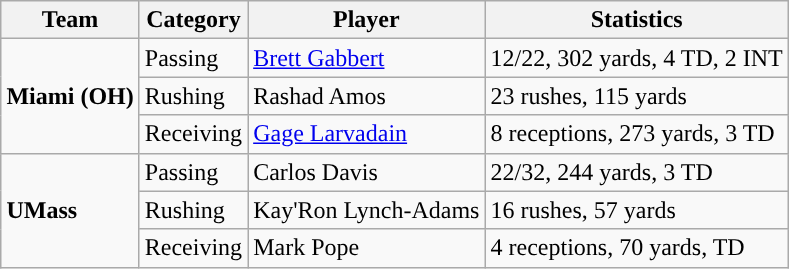<table class="wikitable" style="float: right;">
<tr>
<th>Team</th>
<th>Category</th>
<th>Player</th>
<th>Statistics</th>
</tr>
<tr>
<td rowspan=3><strong>Miami (OH)</strong></td>
<td>Passing</td>
<td><a href='#'>Brett Gabbert</a></td>
<td>12/22, 302 yards, 4 TD, 2 INT</td>
</tr>
<tr>
<td>Rushing</td>
<td>Rashad Amos</td>
<td>23 rushes, 115 yards</td>
</tr>
<tr>
<td>Receiving</td>
<td><a href='#'>Gage Larvadain</a></td>
<td>8 receptions, 273 yards, 3 TD</td>
</tr>
<tr>
<td rowspan=3><strong>UMass</strong></td>
<td>Passing</td>
<td>Carlos Davis</td>
<td>22/32, 244 yards, 3 TD</td>
</tr>
<tr>
<td>Rushing</td>
<td>Kay'Ron Lynch-Adams</td>
<td>16 rushes, 57 yards</td>
</tr>
<tr>
<td>Receiving</td>
<td>Mark Pope</td>
<td>4 receptions, 70 yards, TD</td>
</tr>
</table>
